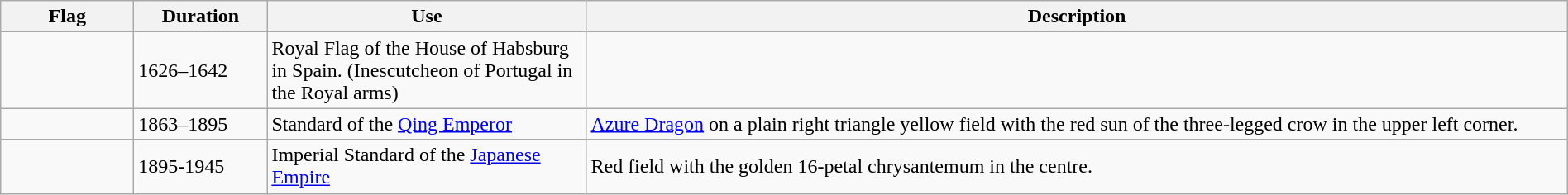<table class="wikitable" width="100%">
<tr>
<th width="100px">Flag</th>
<th width="100px">Duration</th>
<th width="250px">Use</th>
<th style="min-width:250px">Description</th>
</tr>
<tr>
<td></td>
<td>1626–1642</td>
<td>Royal Flag of the House of Habsburg in Spain. (Inescutcheon of Portugal in the Royal arms)</td>
<td></td>
</tr>
<tr>
<td></td>
<td>1863–1895</td>
<td>Standard of the <a href='#'>Qing Emperor</a></td>
<td><a href='#'>Azure Dragon</a> on a plain right triangle yellow field with the red sun of the three-legged crow in the upper left corner.</td>
</tr>
<tr>
<td></td>
<td>1895-1945</td>
<td>Imperial Standard of the <a href='#'>Japanese Empire</a></td>
<td>Red field with the golden 16-petal chrysantemum in the centre.</td>
</tr>
</table>
